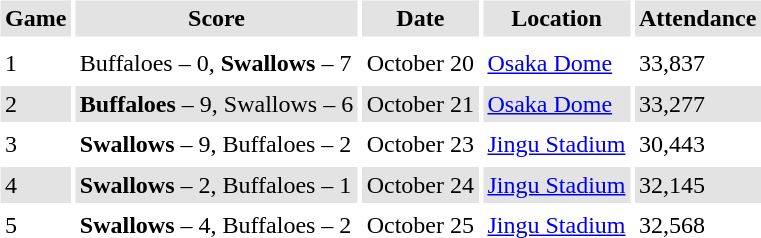<table border="0" cellspacing="3" cellpadding="3">
<tr style="background: #e3e3e3;">
<th>Game</th>
<th>Score</th>
<th>Date</th>
<th>Location</th>
<th>Attendance</th>
</tr>
<tr style="background: #e3e3e3;">
</tr>
<tr>
<td>1</td>
<td>Buffaloes – 0, <strong>Swallows</strong> – 7</td>
<td>October 20</td>
<td><a href='#'>Osaka Dome</a></td>
<td>33,837</td>
</tr>
<tr style="background: #e3e3e3;">
<td>2</td>
<td><strong>Buffaloes</strong> – 9, Swallows – 6</td>
<td>October 21</td>
<td><a href='#'>Osaka Dome</a></td>
<td>33,277</td>
</tr>
<tr>
<td>3</td>
<td><strong>Swallows</strong> – 9, Buffaloes – 2</td>
<td>October 23</td>
<td><a href='#'>Jingu Stadium</a></td>
<td>30,443</td>
</tr>
<tr style="background: #e3e3e3;">
<td>4</td>
<td><strong>Swallows</strong> – 2, Buffaloes – 1</td>
<td>October 24</td>
<td><a href='#'>Jingu Stadium</a></td>
<td>32,145</td>
</tr>
<tr>
<td>5</td>
<td><strong>Swallows</strong> – 4, Buffaloes – 2</td>
<td>October 25</td>
<td><a href='#'>Jingu Stadium</a></td>
<td>32,568</td>
</tr>
</table>
